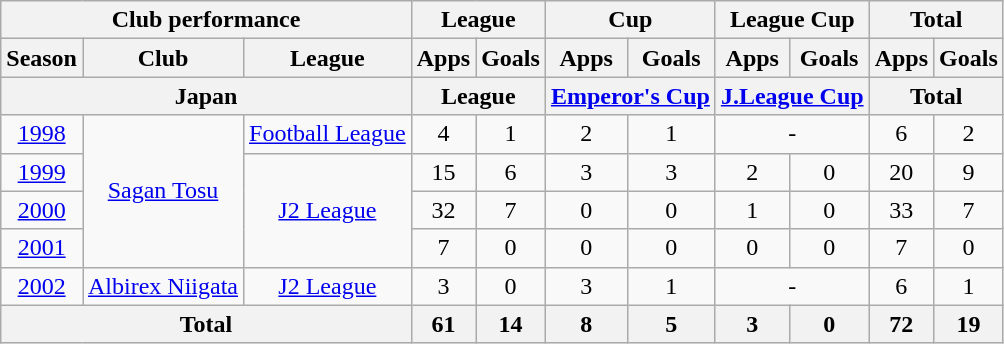<table class="wikitable" style="text-align:center;">
<tr>
<th colspan=3>Club performance</th>
<th colspan=2>League</th>
<th colspan=2>Cup</th>
<th colspan=2>League Cup</th>
<th colspan=2>Total</th>
</tr>
<tr>
<th>Season</th>
<th>Club</th>
<th>League</th>
<th>Apps</th>
<th>Goals</th>
<th>Apps</th>
<th>Goals</th>
<th>Apps</th>
<th>Goals</th>
<th>Apps</th>
<th>Goals</th>
</tr>
<tr>
<th colspan=3>Japan</th>
<th colspan=2>League</th>
<th colspan=2><a href='#'>Emperor's Cup</a></th>
<th colspan=2><a href='#'>J.League Cup</a></th>
<th colspan=2>Total</th>
</tr>
<tr>
<td><a href='#'>1998</a></td>
<td rowspan="4"><a href='#'>Sagan Tosu</a></td>
<td><a href='#'>Football League</a></td>
<td>4</td>
<td>1</td>
<td>2</td>
<td>1</td>
<td colspan="2">-</td>
<td>6</td>
<td>2</td>
</tr>
<tr>
<td><a href='#'>1999</a></td>
<td rowspan="3"><a href='#'>J2 League</a></td>
<td>15</td>
<td>6</td>
<td>3</td>
<td>3</td>
<td>2</td>
<td>0</td>
<td>20</td>
<td>9</td>
</tr>
<tr>
<td><a href='#'>2000</a></td>
<td>32</td>
<td>7</td>
<td>0</td>
<td>0</td>
<td>1</td>
<td>0</td>
<td>33</td>
<td>7</td>
</tr>
<tr>
<td><a href='#'>2001</a></td>
<td>7</td>
<td>0</td>
<td>0</td>
<td>0</td>
<td>0</td>
<td>0</td>
<td>7</td>
<td>0</td>
</tr>
<tr>
<td><a href='#'>2002</a></td>
<td><a href='#'>Albirex Niigata</a></td>
<td><a href='#'>J2 League</a></td>
<td>3</td>
<td>0</td>
<td>3</td>
<td>1</td>
<td colspan="2">-</td>
<td>6</td>
<td>1</td>
</tr>
<tr>
<th colspan=3>Total</th>
<th>61</th>
<th>14</th>
<th>8</th>
<th>5</th>
<th>3</th>
<th>0</th>
<th>72</th>
<th>19</th>
</tr>
</table>
